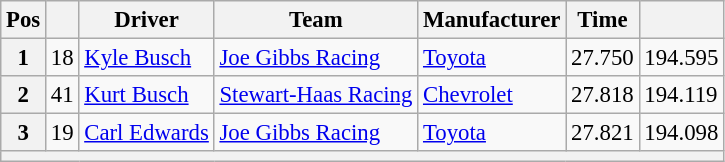<table class="wikitable" style="font-size:95%">
<tr>
<th>Pos</th>
<th></th>
<th>Driver</th>
<th>Team</th>
<th>Manufacturer</th>
<th>Time</th>
<th></th>
</tr>
<tr>
<th>1</th>
<td>18</td>
<td><a href='#'>Kyle Busch</a></td>
<td><a href='#'>Joe Gibbs Racing</a></td>
<td><a href='#'>Toyota</a></td>
<td>27.750</td>
<td>194.595</td>
</tr>
<tr>
<th>2</th>
<td>41</td>
<td><a href='#'>Kurt Busch</a></td>
<td><a href='#'>Stewart-Haas Racing</a></td>
<td><a href='#'>Chevrolet</a></td>
<td>27.818</td>
<td>194.119</td>
</tr>
<tr>
<th>3</th>
<td>19</td>
<td><a href='#'>Carl Edwards</a></td>
<td><a href='#'>Joe Gibbs Racing</a></td>
<td><a href='#'>Toyota</a></td>
<td>27.821</td>
<td>194.098</td>
</tr>
<tr>
<th colspan="7"></th>
</tr>
</table>
